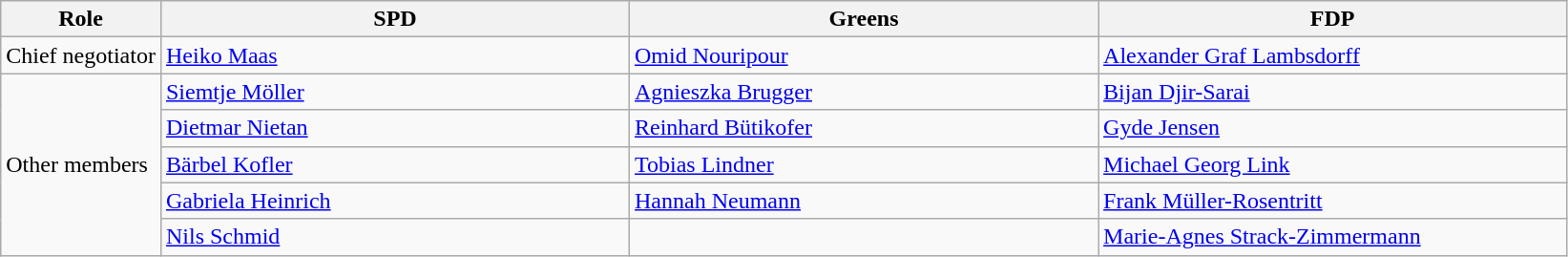<table class="wikitable">
<tr>
<th>Role</th>
<th style="width:20em">SPD</th>
<th style="width:20em">Greens</th>
<th style="width:20em">FDP</th>
</tr>
<tr>
<td>Chief negotiator</td>
<td><a href='#'>Heiko Maas</a></td>
<td><a href='#'>Omid Nouripour</a></td>
<td><a href='#'>Alexander Graf Lambsdorff</a></td>
</tr>
<tr>
<td rowspan="5">Other members</td>
<td><a href='#'>Siemtje Möller</a></td>
<td><a href='#'>Agnieszka Brugger</a></td>
<td><a href='#'>Bijan Djir-Sarai</a></td>
</tr>
<tr>
<td><a href='#'>Dietmar Nietan</a></td>
<td><a href='#'>Reinhard Bütikofer</a></td>
<td><a href='#'>Gyde Jensen</a></td>
</tr>
<tr>
<td><a href='#'>Bärbel Kofler</a></td>
<td><a href='#'>Tobias Lindner</a></td>
<td><a href='#'>Michael Georg Link</a></td>
</tr>
<tr>
<td><a href='#'>Gabriela Heinrich</a></td>
<td><a href='#'>Hannah Neumann</a></td>
<td><a href='#'>Frank Müller-Rosentritt</a></td>
</tr>
<tr>
<td><a href='#'>Nils Schmid</a></td>
<td></td>
<td><a href='#'>Marie-Agnes Strack-Zimmermann</a></td>
</tr>
</table>
